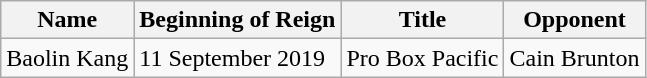<table class="wikitable">
<tr>
<th>Name</th>
<th>Beginning of Reign</th>
<th>Title</th>
<th>Opponent</th>
</tr>
<tr>
<td>Baolin Kang</td>
<td>11 September 2019</td>
<td>Pro Box Pacific</td>
<td>Cain Brunton</td>
</tr>
</table>
